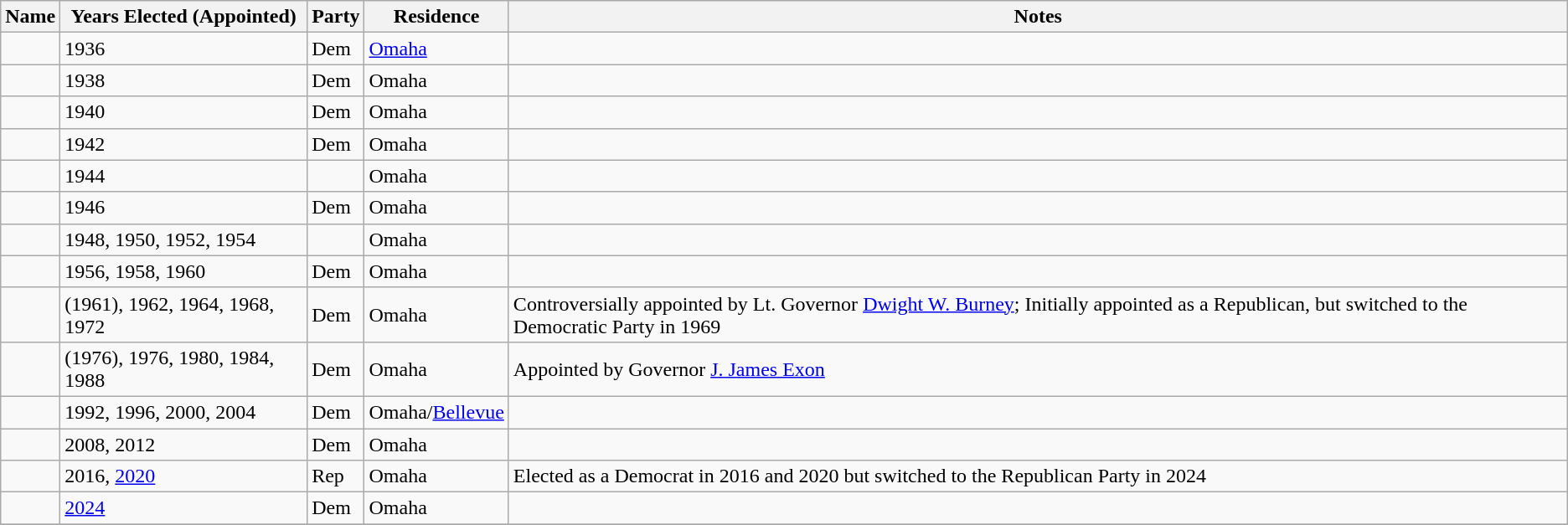<table class="wikitable sortable">
<tr>
<th>Name</th>
<th>Years Elected (Appointed)</th>
<th>Party</th>
<th>Residence</th>
<th>Notes</th>
</tr>
<tr>
<td></td>
<td>1936</td>
<td>Dem</td>
<td><a href='#'>Omaha</a></td>
<td></td>
</tr>
<tr>
<td></td>
<td>1938</td>
<td>Dem</td>
<td>Omaha</td>
<td></td>
</tr>
<tr>
<td></td>
<td>1940</td>
<td>Dem</td>
<td>Omaha</td>
<td></td>
</tr>
<tr>
<td></td>
<td>1942</td>
<td>Dem</td>
<td>Omaha</td>
<td></td>
</tr>
<tr>
<td></td>
<td>1944</td>
<td></td>
<td>Omaha</td>
<td></td>
</tr>
<tr>
<td></td>
<td>1946</td>
<td>Dem</td>
<td>Omaha</td>
<td></td>
</tr>
<tr>
<td></td>
<td>1948, 1950, 1952, 1954</td>
<td></td>
<td>Omaha</td>
<td></td>
</tr>
<tr>
<td></td>
<td>1956, 1958, 1960</td>
<td>Dem</td>
<td>Omaha</td>
<td></td>
</tr>
<tr>
<td></td>
<td>(1961), 1962, 1964, 1968, 1972</td>
<td>Dem</td>
<td>Omaha</td>
<td>Controversially appointed by Lt. Governor <a href='#'>Dwight W. Burney</a>; Initially appointed as a Republican, but switched to the Democratic Party in 1969</td>
</tr>
<tr>
<td></td>
<td>(1976), 1976, 1980, 1984, 1988</td>
<td>Dem</td>
<td>Omaha</td>
<td>Appointed by Governor <a href='#'>J. James Exon</a></td>
</tr>
<tr>
<td></td>
<td>1992, 1996, 2000, 2004</td>
<td>Dem</td>
<td>Omaha/<a href='#'>Bellevue</a></td>
<td></td>
</tr>
<tr>
<td></td>
<td>2008, 2012</td>
<td>Dem</td>
<td>Omaha</td>
<td></td>
</tr>
<tr>
<td></td>
<td>2016, <a href='#'>2020</a></td>
<td>Rep</td>
<td>Omaha</td>
<td>Elected as a Democrat in 2016 and 2020 but switched to the Republican Party in 2024</td>
</tr>
<tr>
<td></td>
<td><a href='#'>2024</a></td>
<td>Dem</td>
<td>Omaha</td>
<td></td>
</tr>
<tr>
</tr>
</table>
